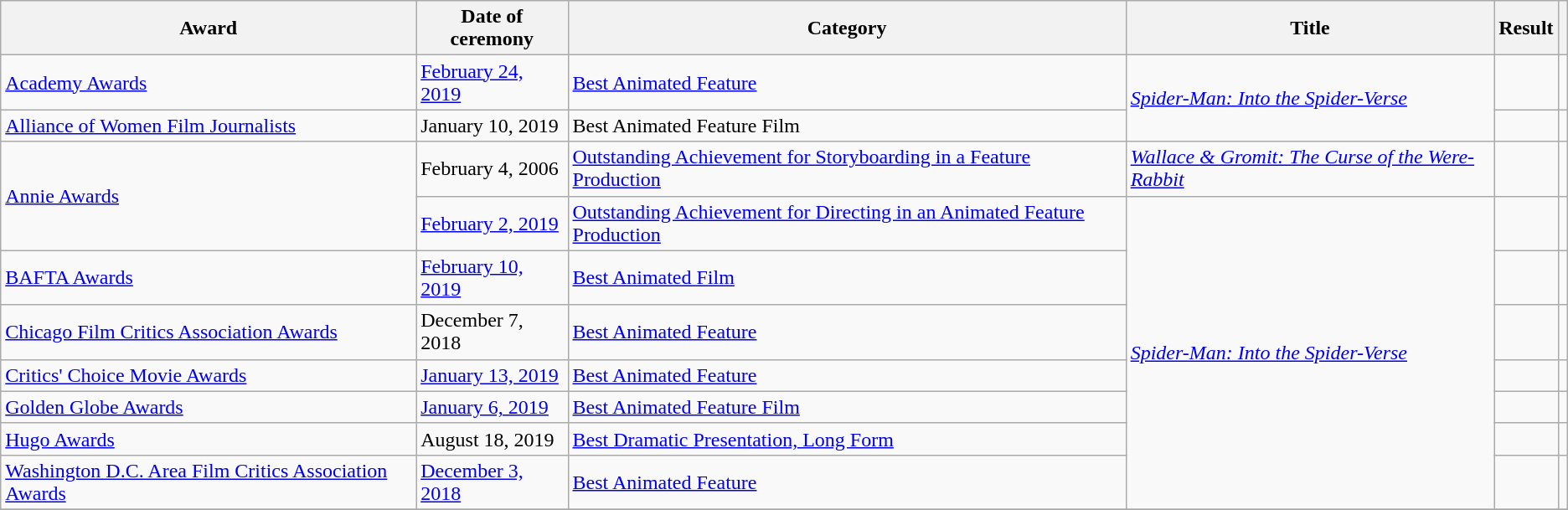<table class="wikitable">
<tr>
<th>Award</th>
<th>Date of ceremony</th>
<th>Category</th>
<th>Title</th>
<th>Result</th>
<th></th>
</tr>
<tr>
<td><a href='#'>Academy Awards</a></td>
<td><a href='#'>February 24, 2019</a></td>
<td><a href='#'>Best Animated Feature</a></td>
<td rowspan="2"><em><a href='#'>Spider-Man: Into the Spider-Verse</a></em></td>
<td></td>
<td style="text-align:center;"></td>
</tr>
<tr>
<td><a href='#'>Alliance of Women Film Journalists</a></td>
<td>January 10, 2019</td>
<td>Best Animated Feature Film</td>
<td></td>
<td style="text-align:center;"></td>
</tr>
<tr>
<td rowspan="2"><a href='#'>Annie Awards</a></td>
<td>February 4, 2006</td>
<td><a href='#'>Outstanding Achievement for Storyboarding in a Feature Production</a></td>
<td><em><a href='#'>Wallace & Gromit: The Curse of the Were-Rabbit</a></em></td>
<td></td>
<td style="text-align:center;"></td>
</tr>
<tr>
<td><a href='#'>February 2, 2019</a></td>
<td><a href='#'>Outstanding Achievement for Directing in an Animated Feature Production</a></td>
<td rowspan="7"><em><a href='#'>Spider-Man: Into the Spider-Verse</a></em></td>
<td></td>
<td style="text-align:center;"></td>
</tr>
<tr>
<td><a href='#'>BAFTA Awards</a></td>
<td><a href='#'>February 10, 2019</a></td>
<td><a href='#'>Best Animated Film</a></td>
<td></td>
<td style="text-align:center;"></td>
</tr>
<tr>
<td><a href='#'>Chicago Film Critics Association Awards</a></td>
<td>December 7, 2018</td>
<td><a href='#'>Best Animated Feature</a></td>
<td></td>
<td style="text-align:center;"></td>
</tr>
<tr>
<td><a href='#'>Critics' Choice Movie Awards</a></td>
<td><a href='#'>January 13, 2019</a></td>
<td><a href='#'>Best Animated Feature</a></td>
<td></td>
<td style="text-align:center;"></td>
</tr>
<tr>
<td><a href='#'>Golden Globe Awards</a></td>
<td><a href='#'>January 6, 2019</a></td>
<td><a href='#'>Best Animated Feature Film</a></td>
<td></td>
<td style="text-align:center;"></td>
</tr>
<tr>
<td><a href='#'>Hugo Awards</a></td>
<td>August 18, 2019</td>
<td><a href='#'>Best Dramatic Presentation, Long Form</a></td>
<td></td>
<td style="text-align:center;"></td>
</tr>
<tr>
<td><a href='#'>Washington D.C. Area Film Critics Association Awards</a></td>
<td><a href='#'>December 3, 2018</a></td>
<td><a href='#'>Best Animated Feature</a></td>
<td></td>
<td style="text-align:center;"></td>
</tr>
<tr>
</tr>
</table>
